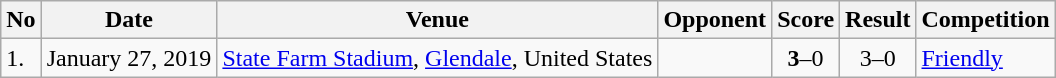<table class="wikitable" style="font-size:100%;">
<tr>
<th>No</th>
<th>Date</th>
<th>Venue</th>
<th>Opponent</th>
<th>Score</th>
<th>Result</th>
<th>Competition</th>
</tr>
<tr>
<td>1.</td>
<td>January 27, 2019</td>
<td><a href='#'>State Farm Stadium</a>, <a href='#'>Glendale</a>, United States</td>
<td></td>
<td align=center><strong>3</strong>–0</td>
<td align=center>3–0</td>
<td><a href='#'>Friendly</a></td>
</tr>
</table>
